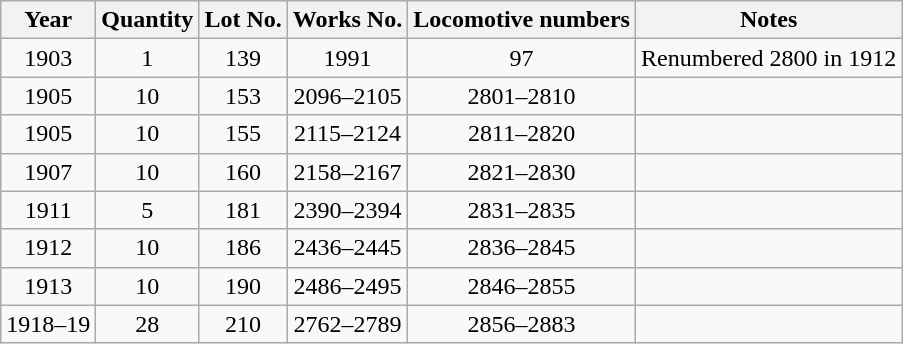<table class="wikitable" style="text-align:center">
<tr>
<th>Year</th>
<th>Quantity</th>
<th>Lot No.</th>
<th>Works No.</th>
<th>Locomotive numbers</th>
<th>Notes</th>
</tr>
<tr>
<td>1903</td>
<td>1</td>
<td>139</td>
<td>1991</td>
<td>97</td>
<td align=left>Renumbered 2800 in 1912</td>
</tr>
<tr>
<td>1905</td>
<td>10</td>
<td>153</td>
<td>2096–2105</td>
<td>2801–2810</td>
<td align=left></td>
</tr>
<tr>
<td>1905</td>
<td>10</td>
<td>155</td>
<td>2115–2124</td>
<td>2811–2820</td>
<td align=left></td>
</tr>
<tr>
<td>1907</td>
<td>10</td>
<td>160</td>
<td>2158–2167</td>
<td>2821–2830</td>
<td align=left></td>
</tr>
<tr>
<td>1911</td>
<td>5</td>
<td>181</td>
<td>2390–2394</td>
<td>2831–2835</td>
<td align=left></td>
</tr>
<tr>
<td>1912</td>
<td>10</td>
<td>186</td>
<td>2436–2445</td>
<td>2836–2845</td>
<td align=left></td>
</tr>
<tr>
<td>1913</td>
<td>10</td>
<td>190</td>
<td>2486–2495</td>
<td>2846–2855</td>
<td align=left></td>
</tr>
<tr>
<td>1918–19</td>
<td>28</td>
<td>210</td>
<td>2762–2789</td>
<td>2856–2883</td>
<td align=left></td>
</tr>
</table>
